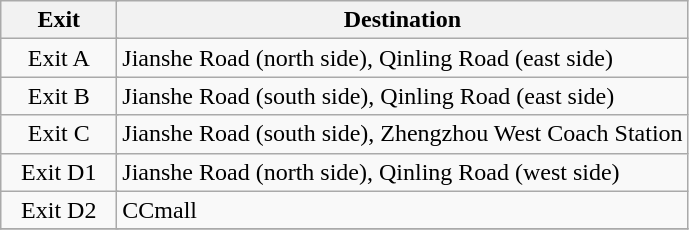<table class="wikitable">
<tr>
<th style="width:70px" colspan=2>Exit</th>
<th>Destination</th>
</tr>
<tr>
<td align=center colspan=2>Exit A</td>
<td>Jianshe Road (north side), Qinling Road (east side)</td>
</tr>
<tr>
<td align=center colspan=2>Exit B</td>
<td>Jianshe Road (south side), Qinling Road (east side)</td>
</tr>
<tr>
<td align=center colspan=2>Exit C</td>
<td>Jianshe Road (south side), Zhengzhou West Coach Station</td>
</tr>
<tr>
<td align=center colspan=2>Exit D1</td>
<td>Jianshe Road (north side), Qinling Road (west side)</td>
</tr>
<tr>
<td align=center colspan=2>Exit D2</td>
<td>CCmall</td>
</tr>
<tr>
</tr>
</table>
